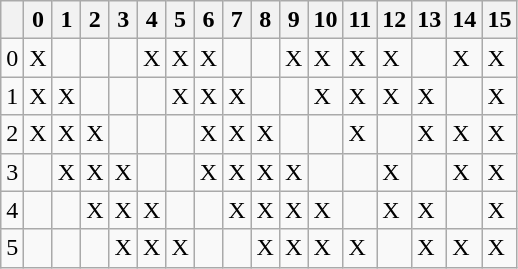<table class="wikitable">
<tr>
<th></th>
<th>0</th>
<th>1</th>
<th>2</th>
<th>3</th>
<th>4</th>
<th>5</th>
<th>6</th>
<th>7</th>
<th>8</th>
<th>9</th>
<th>10</th>
<th>11</th>
<th>12</th>
<th>13</th>
<th>14</th>
<th>15</th>
</tr>
<tr>
<td>0</td>
<td>X</td>
<td></td>
<td></td>
<td></td>
<td>X</td>
<td>X</td>
<td>X</td>
<td></td>
<td></td>
<td>X</td>
<td>X</td>
<td>X</td>
<td>X</td>
<td></td>
<td>X</td>
<td>X</td>
</tr>
<tr>
<td>1</td>
<td>X</td>
<td>X</td>
<td></td>
<td></td>
<td></td>
<td>X</td>
<td>X</td>
<td>X</td>
<td></td>
<td></td>
<td>X</td>
<td>X</td>
<td>X</td>
<td>X</td>
<td></td>
<td>X</td>
</tr>
<tr>
<td>2</td>
<td>X</td>
<td>X</td>
<td>X</td>
<td></td>
<td></td>
<td></td>
<td>X</td>
<td>X</td>
<td>X</td>
<td></td>
<td></td>
<td>X</td>
<td></td>
<td>X</td>
<td>X</td>
<td>X</td>
</tr>
<tr>
<td>3</td>
<td></td>
<td>X</td>
<td>X</td>
<td>X</td>
<td></td>
<td></td>
<td>X</td>
<td>X</td>
<td>X</td>
<td>X</td>
<td></td>
<td></td>
<td>X</td>
<td></td>
<td>X</td>
<td>X</td>
</tr>
<tr>
<td>4</td>
<td></td>
<td></td>
<td>X</td>
<td>X</td>
<td>X</td>
<td></td>
<td></td>
<td>X</td>
<td>X</td>
<td>X</td>
<td>X</td>
<td></td>
<td>X</td>
<td>X</td>
<td></td>
<td>X</td>
</tr>
<tr>
<td>5</td>
<td></td>
<td></td>
<td></td>
<td>X</td>
<td>X</td>
<td>X</td>
<td></td>
<td></td>
<td>X</td>
<td>X</td>
<td>X</td>
<td>X</td>
<td></td>
<td>X</td>
<td>X</td>
<td>X</td>
</tr>
</table>
